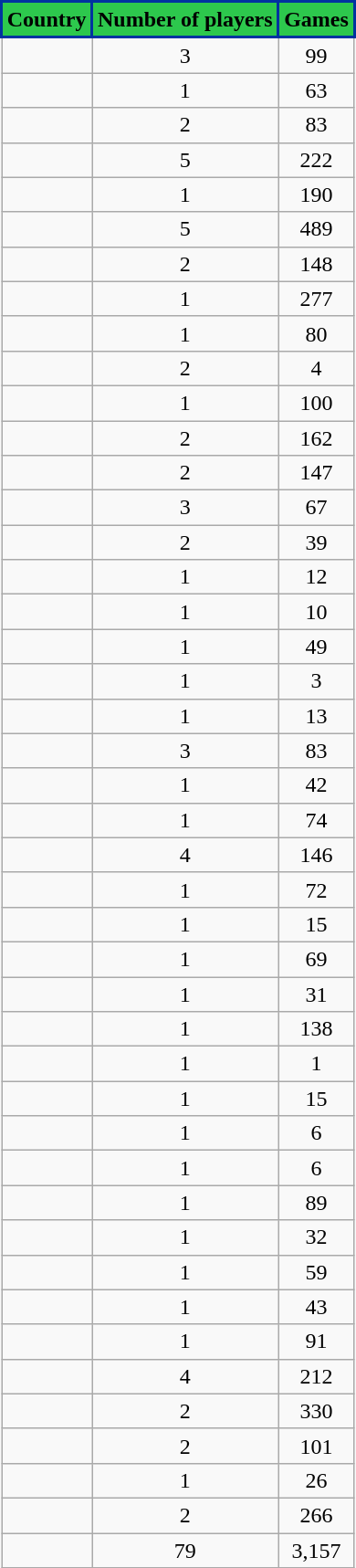<table class="wikitable sortable">
<tr>
<th style="background-color:#2dc84d; color:black; border:2px solid #0033A0;" scope=col>Country</th>
<th style="background-color:#2dc84d; color:black; border:2px solid #0033A0;" scope=col>Number of players</th>
<th style="background-color:#2dc84d; color:black; border:2px solid #0033A0;" scope=col>Games</th>
</tr>
<tr>
<td></td>
<td align=center>3</td>
<td align=center>99</td>
</tr>
<tr>
<td></td>
<td align=center>1</td>
<td align=center>63</td>
</tr>
<tr>
<td></td>
<td align=center>2</td>
<td align=center>83</td>
</tr>
<tr>
<td></td>
<td align=center>5</td>
<td align=center>222</td>
</tr>
<tr>
<td></td>
<td align=center>1</td>
<td align=center>190</td>
</tr>
<tr>
<td></td>
<td align=center>5</td>
<td align=center>489</td>
</tr>
<tr>
<td></td>
<td align=center>2</td>
<td align=center>148</td>
</tr>
<tr>
<td></td>
<td align=center>1</td>
<td align=center>277</td>
</tr>
<tr>
<td></td>
<td align=center>1</td>
<td align=center>80</td>
</tr>
<tr>
<td></td>
<td align=center>2</td>
<td align=center>4</td>
</tr>
<tr>
<td></td>
<td align=center>1</td>
<td align=center>100</td>
</tr>
<tr>
<td></td>
<td align=center>2</td>
<td align=center>162</td>
</tr>
<tr>
<td></td>
<td align=center>2</td>
<td align=center>147</td>
</tr>
<tr>
<td></td>
<td align=center>3</td>
<td align=center>67</td>
</tr>
<tr>
<td></td>
<td align=center>2</td>
<td align=center>39</td>
</tr>
<tr>
<td></td>
<td align=center>1</td>
<td align=center>12</td>
</tr>
<tr>
<td></td>
<td align=center>1</td>
<td align=center>10</td>
</tr>
<tr>
<td></td>
<td align=center>1</td>
<td align=center>49</td>
</tr>
<tr>
<td></td>
<td align=center>1</td>
<td align=center>3</td>
</tr>
<tr>
<td></td>
<td align=center>1</td>
<td align=center>13</td>
</tr>
<tr>
<td></td>
<td align=center>3</td>
<td align=center>83</td>
</tr>
<tr>
<td></td>
<td align=center>1</td>
<td align=center>42</td>
</tr>
<tr>
<td></td>
<td align=center>1</td>
<td align=center>74</td>
</tr>
<tr>
<td></td>
<td align=center>4</td>
<td align=center>146</td>
</tr>
<tr>
<td></td>
<td align=center>1</td>
<td align=center>72</td>
</tr>
<tr>
<td></td>
<td align=center>1</td>
<td align=center>15</td>
</tr>
<tr>
<td></td>
<td align=center>1</td>
<td align=center>69</td>
</tr>
<tr>
<td></td>
<td align=center>1</td>
<td align=center>31</td>
</tr>
<tr>
<td></td>
<td align=center>1</td>
<td align=center>138</td>
</tr>
<tr>
<td></td>
<td align=center>1</td>
<td align=center>1</td>
</tr>
<tr>
<td></td>
<td align=center>1</td>
<td align=center>15</td>
</tr>
<tr>
<td></td>
<td align=center>1</td>
<td align=center>6</td>
</tr>
<tr>
<td></td>
<td align=center>1</td>
<td align=center>6</td>
</tr>
<tr>
<td></td>
<td align=center>1</td>
<td align=center>89</td>
</tr>
<tr>
<td></td>
<td align=center>1</td>
<td align=center>32</td>
</tr>
<tr>
<td></td>
<td align=center>1</td>
<td align=center>59</td>
</tr>
<tr>
<td></td>
<td align=center>1</td>
<td align=center>43</td>
</tr>
<tr>
<td></td>
<td align=center>1</td>
<td align=center>91</td>
</tr>
<tr>
<td></td>
<td align=center>4</td>
<td align=center>212</td>
</tr>
<tr>
<td></td>
<td align=center>2</td>
<td align=center>330</td>
</tr>
<tr>
<td></td>
<td align=center>2</td>
<td align=center>101</td>
</tr>
<tr>
<td></td>
<td align=center>1</td>
<td align=center>26</td>
</tr>
<tr>
<td></td>
<td align=center>2</td>
<td align=center>266</td>
</tr>
<tr>
<td></td>
<td align=center>79</td>
<td align=center>3,157</td>
</tr>
</table>
